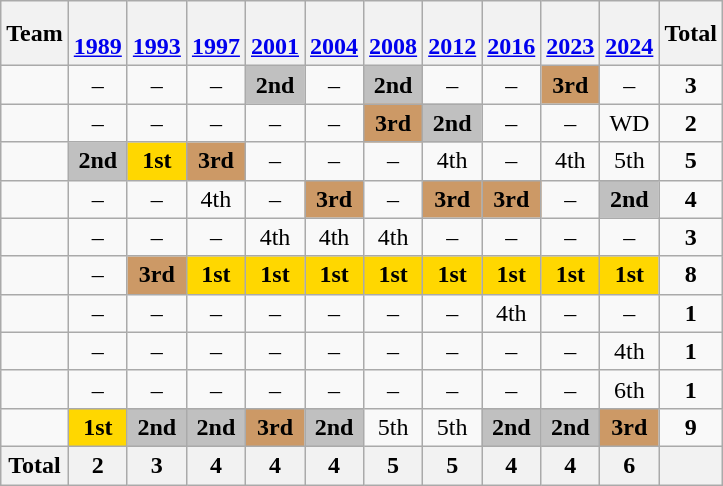<table class=wikitable style="text-align:center">
<tr>
<th>Team</th>
<th><br><a href='#'>1989</a></th>
<th><br><a href='#'>1993</a></th>
<th><br><a href='#'>1997</a></th>
<th><br><a href='#'>2001</a></th>
<th><br><a href='#'>2004</a></th>
<th><br><a href='#'>2008</a></th>
<th><br><a href='#'>2012</a></th>
<th><br><a href='#'>2016</a></th>
<th><br><a href='#'>2023</a></th>
<th><br><a href='#'>2024</a></th>
<th>Total</th>
</tr>
<tr>
<td align=left></td>
<td>–</td>
<td>–</td>
<td>–</td>
<td bgcolor=silver><strong>2nd</strong></td>
<td>–</td>
<td bgcolor=silver><strong>2nd</strong></td>
<td>–</td>
<td>–</td>
<td bgcolor=cc9966><strong>3rd</strong></td>
<td>–</td>
<td><strong>3</strong></td>
</tr>
<tr>
<td align=left></td>
<td>–</td>
<td>–</td>
<td>–</td>
<td>–</td>
<td>–</td>
<td bgcolor=cc9966><strong>3rd</strong></td>
<td bgcolor=silver><strong>2nd</strong></td>
<td>–</td>
<td>–</td>
<td>WD</td>
<td><strong>2</strong></td>
</tr>
<tr>
<td align=left></td>
<td bgcolor=silver><strong>2nd</strong></td>
<td bgcolor=gold><strong>1st</strong></td>
<td bgcolor=cc9966><strong>3rd</strong></td>
<td>–</td>
<td>–</td>
<td>–</td>
<td>4th</td>
<td>–</td>
<td>4th</td>
<td>5th</td>
<td><strong>5</strong></td>
</tr>
<tr>
<td align=left></td>
<td>–</td>
<td>–</td>
<td>4th</td>
<td>–</td>
<td bgcolor=cc9966><strong>3rd</strong></td>
<td>–</td>
<td bgcolor=cc9966><strong>3rd</strong></td>
<td bgcolor=cc9966><strong>3rd</strong></td>
<td>–</td>
<td bgcolor=silver><strong>2nd</strong></td>
<td><strong>4</strong></td>
</tr>
<tr>
<td align=left></td>
<td>–</td>
<td>–</td>
<td>–</td>
<td>4th</td>
<td>4th</td>
<td>4th</td>
<td>–</td>
<td>–</td>
<td>–</td>
<td>–</td>
<td><strong>3</strong></td>
</tr>
<tr>
<td align=left></td>
<td>–</td>
<td bgcolor=cc9966><strong>3rd</strong></td>
<td bgcolor=gold><strong>1st</strong></td>
<td bgcolor=gold><strong>1st</strong></td>
<td bgcolor=gold><strong>1st</strong></td>
<td bgcolor=gold><strong>1st</strong></td>
<td bgcolor=gold><strong>1st</strong></td>
<td bgcolor=gold><strong>1st</strong></td>
<td bgcolor=gold><strong>1st</strong></td>
<td bgcolor=gold><strong>1st</strong></td>
<td><strong>8</strong></td>
</tr>
<tr>
<td align=left></td>
<td>–</td>
<td>–</td>
<td>–</td>
<td>–</td>
<td>–</td>
<td>–</td>
<td>–</td>
<td>4th</td>
<td>–</td>
<td>–</td>
<td><strong>1</strong></td>
</tr>
<tr>
<td align=left></td>
<td>–</td>
<td>–</td>
<td>–</td>
<td>–</td>
<td>–</td>
<td>–</td>
<td>–</td>
<td>–</td>
<td>–</td>
<td>4th</td>
<td><strong>1</strong></td>
</tr>
<tr>
<td align=left></td>
<td>–</td>
<td>–</td>
<td>–</td>
<td>–</td>
<td>–</td>
<td>–</td>
<td>–</td>
<td>–</td>
<td>–</td>
<td>6th</td>
<td><strong>1</strong></td>
</tr>
<tr>
<td align=left></td>
<td bgcolor=gold><strong>1st</strong></td>
<td bgcolor=silver><strong>2nd</strong></td>
<td bgcolor=silver><strong>2nd</strong></td>
<td bgcolor=cc9966><strong>3rd</strong></td>
<td bgcolor=silver><strong>2nd</strong></td>
<td>5th</td>
<td>5th</td>
<td bgcolor=silver><strong>2nd</strong></td>
<td bgcolor=silver><strong>2nd</strong></td>
<td bgcolor=cc9966><strong>3rd</strong></td>
<td><strong>9</strong></td>
</tr>
<tr>
<th>Total</th>
<th>2</th>
<th>3</th>
<th>4</th>
<th>4</th>
<th>4</th>
<th>5</th>
<th>5</th>
<th>4</th>
<th>4</th>
<th>6</th>
<th></th>
</tr>
</table>
